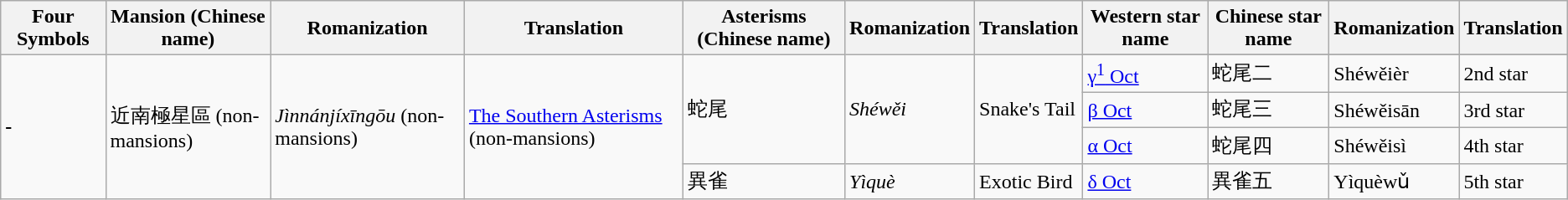<table class="wikitable">
<tr>
<th><strong>Four Symbols</strong></th>
<th><strong>Mansion (Chinese name)</strong></th>
<th><strong>Romanization</strong></th>
<th><strong>Translation</strong></th>
<th><strong>Asterisms (Chinese name)</strong></th>
<th><strong>Romanization</strong></th>
<th><strong>Translation</strong></th>
<th><strong>Western star name</strong></th>
<th><strong>Chinese star name</strong></th>
<th><strong>Romanization</strong></th>
<th><strong>Translation</strong></th>
</tr>
<tr>
<td rowspan="5"><strong>-</strong></td>
<td rowspan="5">近南極星區 (non-mansions)</td>
<td rowspan="5"><em>Jìnnánjíxīngōu</em> (non-mansions)</td>
<td rowspan="5"><a href='#'>The Southern Asterisms</a> (non-mansions)</td>
<td rowspan="4">蛇尾</td>
<td rowspan="4"><em>Shéwěi</em></td>
<td rowspan="4">Snake's Tail</td>
</tr>
<tr>
<td><a href='#'>γ<sup>1</sup> Oct</a></td>
<td>蛇尾二</td>
<td>Shéwěièr</td>
<td>2nd star</td>
</tr>
<tr>
<td><a href='#'>β Oct</a></td>
<td>蛇尾三</td>
<td>Shéwěisān</td>
<td>3rd star</td>
</tr>
<tr>
<td><a href='#'>α Oct</a></td>
<td>蛇尾四</td>
<td>Shéwěisì</td>
<td>4th star</td>
</tr>
<tr>
<td>異雀</td>
<td><em>Yìquè</em></td>
<td>Exotic Bird</td>
<td><a href='#'>δ Oct</a></td>
<td>異雀五</td>
<td>Yìquèwǔ</td>
<td>5th star</td>
</tr>
</table>
